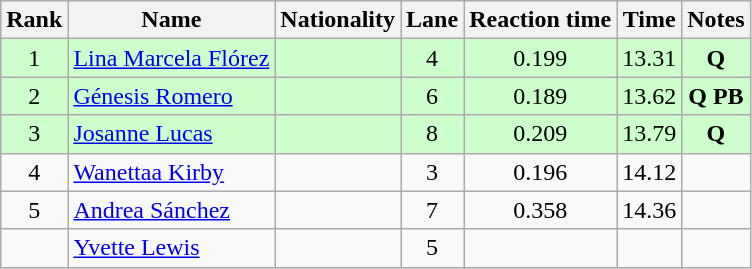<table class="wikitable sortable" style="text-align:center">
<tr>
<th>Rank</th>
<th>Name</th>
<th>Nationality</th>
<th>Lane</th>
<th>Reaction time</th>
<th>Time</th>
<th>Notes</th>
</tr>
<tr bgcolor=ccffcc>
<td>1</td>
<td align=left><a href='#'>Lina Marcela Flórez</a></td>
<td align=left></td>
<td>4</td>
<td>0.199</td>
<td>13.31</td>
<td><strong>Q</strong></td>
</tr>
<tr bgcolor=ccffcc>
<td>2</td>
<td align=left><a href='#'>Génesis Romero</a></td>
<td align=left></td>
<td>6</td>
<td>0.189</td>
<td>13.62</td>
<td><strong>Q PB</strong></td>
</tr>
<tr bgcolor=ccffcc>
<td>3</td>
<td align=left><a href='#'>Josanne Lucas</a></td>
<td align=left></td>
<td>8</td>
<td>0.209</td>
<td>13.79</td>
<td><strong>Q</strong></td>
</tr>
<tr>
<td>4</td>
<td align=left><a href='#'>Wanettaa Kirby</a></td>
<td align=left></td>
<td>3</td>
<td>0.196</td>
<td>14.12</td>
<td></td>
</tr>
<tr>
<td>5</td>
<td align=left><a href='#'>Andrea Sánchez</a></td>
<td align=left></td>
<td>7</td>
<td>0.358</td>
<td>14.36</td>
<td></td>
</tr>
<tr>
<td></td>
<td align=left><a href='#'>Yvette Lewis</a></td>
<td align=left></td>
<td>5</td>
<td></td>
<td></td>
<td></td>
</tr>
</table>
